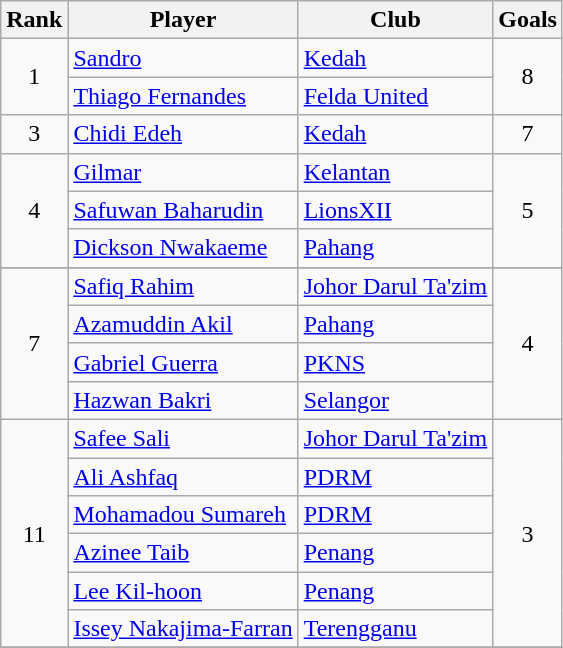<table class="wikitable" style="text-align:center">
<tr>
<th>Rank</th>
<th>Player</th>
<th>Club</th>
<th>Goals</th>
</tr>
<tr>
<td rowspan=2>1</td>
<td align="left"> <a href='#'>Sandro</a></td>
<td align="left"><a href='#'>Kedah</a></td>
<td rowspan=2>8</td>
</tr>
<tr>
<td align="left"> <a href='#'>Thiago Fernandes</a></td>
<td align="left"><a href='#'>Felda United</a></td>
</tr>
<tr>
<td rowspan=1>3</td>
<td align="left"> <a href='#'>Chidi Edeh</a></td>
<td align="left"><a href='#'>Kedah</a></td>
<td rowspan=1>7</td>
</tr>
<tr>
<td rowspan=3>4</td>
<td align="left"> <a href='#'>Gilmar</a></td>
<td align="left"><a href='#'>Kelantan</a></td>
<td rowspan=3>5</td>
</tr>
<tr>
<td align="left"> <a href='#'>Safuwan Baharudin</a></td>
<td align="left"><a href='#'>LionsXII</a></td>
</tr>
<tr>
<td align="left"> <a href='#'>Dickson Nwakaeme</a></td>
<td align="left"><a href='#'>Pahang</a></td>
</tr>
<tr>
</tr>
<tr>
<td rowspan=4>7</td>
<td align="left"> <a href='#'>Safiq Rahim</a></td>
<td align="left"><a href='#'>Johor Darul Ta'zim</a></td>
<td rowspan=4>4</td>
</tr>
<tr>
<td align="left"> <a href='#'>Azamuddin Akil</a></td>
<td align="left"><a href='#'>Pahang</a></td>
</tr>
<tr>
<td align="left"> <a href='#'>Gabriel Guerra</a></td>
<td align="left"><a href='#'>PKNS</a></td>
</tr>
<tr>
<td align="left"> <a href='#'>Hazwan Bakri</a></td>
<td align="left"><a href='#'>Selangor</a></td>
</tr>
<tr>
<td rowspan=6>11</td>
<td align="left"> <a href='#'>Safee Sali</a></td>
<td align="left"><a href='#'>Johor Darul Ta'zim</a></td>
<td rowspan=6>3</td>
</tr>
<tr>
<td align="left"> <a href='#'>Ali Ashfaq</a></td>
<td align="left"><a href='#'>PDRM</a></td>
</tr>
<tr>
<td align="left"> <a href='#'>Mohamadou Sumareh</a></td>
<td align="left"><a href='#'>PDRM</a></td>
</tr>
<tr>
<td align="left"> <a href='#'>Azinee Taib</a></td>
<td align="left"><a href='#'>Penang</a></td>
</tr>
<tr>
<td align="left"> <a href='#'>Lee Kil-hoon</a></td>
<td align="left"><a href='#'>Penang</a></td>
</tr>
<tr>
<td align="left"> <a href='#'>Issey Nakajima-Farran</a></td>
<td align="left"><a href='#'>Terengganu</a></td>
</tr>
<tr>
</tr>
</table>
